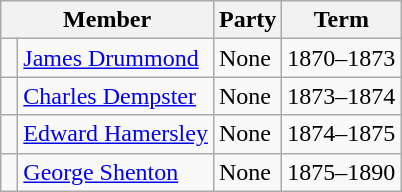<table class="wikitable">
<tr>
<th colspan="2">Member</th>
<th>Party</th>
<th>Term</th>
</tr>
<tr>
<td> </td>
<td><a href='#'>James Drummond</a></td>
<td>None</td>
<td>1870–1873</td>
</tr>
<tr>
<td> </td>
<td><a href='#'>Charles Dempster</a></td>
<td>None</td>
<td>1873–1874</td>
</tr>
<tr>
<td> </td>
<td><a href='#'>Edward Hamersley</a></td>
<td>None</td>
<td>1874–1875</td>
</tr>
<tr>
<td> </td>
<td><a href='#'>George Shenton</a></td>
<td>None</td>
<td>1875–1890</td>
</tr>
</table>
